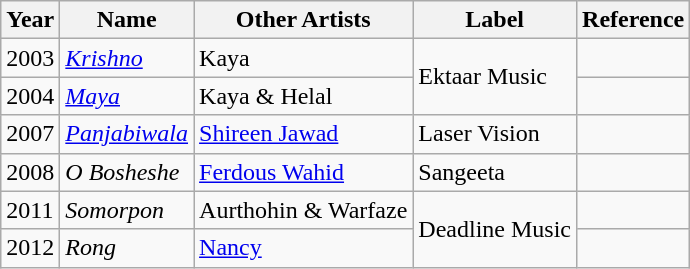<table class="wikitable">
<tr>
<th>Year</th>
<th>Name</th>
<th>Other Artists</th>
<th>Label</th>
<th>Reference</th>
</tr>
<tr>
<td>2003</td>
<td><em><a href='#'>Krishno</a></em></td>
<td>Kaya</td>
<td rowspan="2">Ektaar Music</td>
<td></td>
</tr>
<tr>
<td>2004</td>
<td><em><a href='#'>Maya</a></em></td>
<td>Kaya & Helal</td>
<td></td>
</tr>
<tr>
<td>2007</td>
<td><em><a href='#'>Panjabiwala</a></em></td>
<td><a href='#'>Shireen Jawad</a></td>
<td>Laser Vision</td>
<td></td>
</tr>
<tr>
<td>2008</td>
<td><em>O Bosheshe</em></td>
<td><a href='#'>Ferdous Wahid</a></td>
<td>Sangeeta</td>
<td></td>
</tr>
<tr>
<td>2011</td>
<td><em>Somorpon</em></td>
<td>Aurthohin & Warfaze</td>
<td rowspan="2">Deadline Music</td>
<td></td>
</tr>
<tr>
<td>2012</td>
<td><em>Rong</em></td>
<td><a href='#'>Nancy</a></td>
<td></td>
</tr>
</table>
